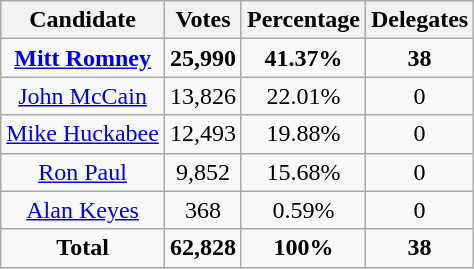<table class="wikitable" style="text-align:center;">
<tr>
<th>Candidate</th>
<th>Votes</th>
<th>Percentage</th>
<th>Delegates</th>
</tr>
<tr>
<td><strong><a href='#'>Mitt Romney</a></strong></td>
<td><strong>25,990</strong></td>
<td><strong>41.37%</strong></td>
<td><strong>38</strong></td>
</tr>
<tr>
<td><a href='#'>John McCain</a></td>
<td>13,826</td>
<td>22.01%</td>
<td>0</td>
</tr>
<tr>
<td><a href='#'>Mike Huckabee</a></td>
<td>12,493</td>
<td>19.88%</td>
<td>0</td>
</tr>
<tr>
<td><a href='#'>Ron Paul</a></td>
<td>9,852</td>
<td>15.68%</td>
<td>0</td>
</tr>
<tr>
<td><a href='#'>Alan Keyes</a></td>
<td>368</td>
<td>0.59%</td>
<td>0</td>
</tr>
<tr>
<td><strong>Total</strong></td>
<td><strong>62,828</strong></td>
<td><strong>100%</strong></td>
<td><strong>38</strong></td>
</tr>
</table>
